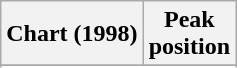<table class="wikitable sortable">
<tr>
<th>Chart (1998)</th>
<th align="center">Peak<br>position</th>
</tr>
<tr>
</tr>
<tr>
</tr>
<tr>
</tr>
</table>
